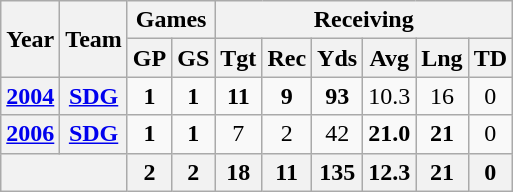<table class="wikitable" style="text-align:center">
<tr>
<th rowspan="2">Year</th>
<th rowspan="2">Team</th>
<th colspan="2">Games</th>
<th colspan="6">Receiving</th>
</tr>
<tr>
<th>GP</th>
<th>GS</th>
<th>Tgt</th>
<th>Rec</th>
<th>Yds</th>
<th>Avg</th>
<th>Lng</th>
<th>TD</th>
</tr>
<tr>
<th><a href='#'>2004</a></th>
<th><a href='#'>SDG</a></th>
<td><strong>1</strong></td>
<td><strong>1</strong></td>
<td><strong>11</strong></td>
<td><strong>9</strong></td>
<td><strong>93</strong></td>
<td>10.3</td>
<td>16</td>
<td>0</td>
</tr>
<tr>
<th><a href='#'>2006</a></th>
<th><a href='#'>SDG</a></th>
<td><strong>1</strong></td>
<td><strong>1</strong></td>
<td>7</td>
<td>2</td>
<td>42</td>
<td><strong>21.0</strong></td>
<td><strong>21</strong></td>
<td>0</td>
</tr>
<tr>
<th colspan="2"></th>
<th>2</th>
<th>2</th>
<th>18</th>
<th>11</th>
<th>135</th>
<th>12.3</th>
<th>21</th>
<th>0</th>
</tr>
</table>
